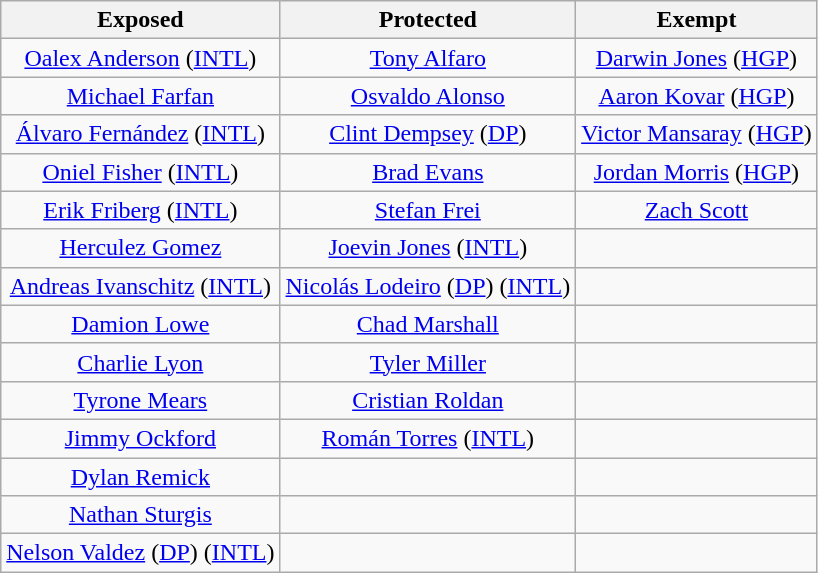<table class="wikitable" style="text-align:center">
<tr>
<th>Exposed</th>
<th>Protected</th>
<th>Exempt</th>
</tr>
<tr>
<td><a href='#'>Oalex Anderson</a> (<a href='#'>INTL</a>)</td>
<td><a href='#'>Tony Alfaro</a></td>
<td><a href='#'>Darwin Jones</a> (<a href='#'>HGP</a>)</td>
</tr>
<tr>
<td><a href='#'>Michael Farfan</a></td>
<td><a href='#'>Osvaldo Alonso</a></td>
<td><a href='#'>Aaron Kovar</a> (<a href='#'>HGP</a>)</td>
</tr>
<tr>
<td><a href='#'>Álvaro Fernández</a> (<a href='#'>INTL</a>)</td>
<td><a href='#'>Clint Dempsey</a> (<a href='#'>DP</a>)</td>
<td><a href='#'>Victor Mansaray</a> (<a href='#'>HGP</a>)</td>
</tr>
<tr>
<td><a href='#'>Oniel Fisher</a> (<a href='#'>INTL</a>)</td>
<td><a href='#'>Brad Evans</a></td>
<td><a href='#'>Jordan Morris</a> (<a href='#'>HGP</a>)</td>
</tr>
<tr>
<td><a href='#'>Erik Friberg</a> (<a href='#'>INTL</a>)</td>
<td><a href='#'>Stefan Frei</a></td>
<td><a href='#'>Zach Scott</a></td>
</tr>
<tr>
<td><a href='#'>Herculez Gomez</a></td>
<td><a href='#'>Joevin Jones</a> (<a href='#'>INTL</a>)</td>
<td></td>
</tr>
<tr>
<td><a href='#'>Andreas Ivanschitz</a> (<a href='#'>INTL</a>)</td>
<td><a href='#'>Nicolás Lodeiro</a> (<a href='#'>DP</a>) (<a href='#'>INTL</a>)</td>
<td></td>
</tr>
<tr>
<td><a href='#'>Damion Lowe</a></td>
<td><a href='#'>Chad Marshall</a></td>
<td></td>
</tr>
<tr>
<td><a href='#'>Charlie Lyon</a></td>
<td><a href='#'>Tyler Miller</a></td>
<td></td>
</tr>
<tr>
<td><a href='#'>Tyrone Mears</a></td>
<td><a href='#'>Cristian Roldan</a></td>
<td></td>
</tr>
<tr>
<td><a href='#'>Jimmy Ockford</a></td>
<td><a href='#'>Román Torres</a> (<a href='#'>INTL</a>)</td>
<td></td>
</tr>
<tr>
<td><a href='#'>Dylan Remick</a></td>
<td></td>
<td></td>
</tr>
<tr>
<td><a href='#'>Nathan Sturgis</a></td>
<td></td>
<td></td>
</tr>
<tr>
<td><a href='#'>Nelson Valdez</a> (<a href='#'>DP</a>) (<a href='#'>INTL</a>)</td>
<td></td>
<td></td>
</tr>
</table>
